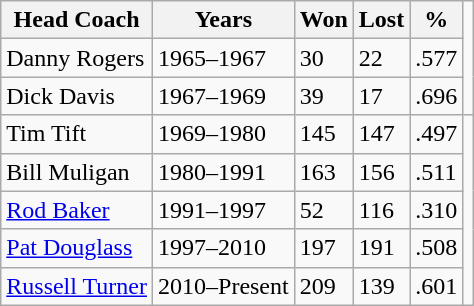<table class="wikitable sortable">
<tr>
<th>Head Coach</th>
<th>Years</th>
<th>Won</th>
<th>Lost</th>
<th>%</th>
</tr>
<tr>
<td>Danny Rogers</td>
<td>1965–1967</td>
<td>30</td>
<td>22</td>
<td>.577</td>
</tr>
<tr>
<td>Dick Davis</td>
<td>1967–1969</td>
<td>39</td>
<td>17</td>
<td>.696</td>
</tr>
<tr>
<td>Tim Tift</td>
<td>1969–1980</td>
<td>145</td>
<td>147</td>
<td>.497</td>
<td rowspan=5 align=center></td>
</tr>
<tr>
<td>Bill Muligan</td>
<td>1980–1991</td>
<td>163</td>
<td>156</td>
<td>.511</td>
</tr>
<tr>
<td><a href='#'>Rod Baker</a></td>
<td>1991–1997</td>
<td>52</td>
<td>116</td>
<td>.310</td>
</tr>
<tr>
<td><a href='#'>Pat Douglass</a></td>
<td>1997–2010</td>
<td>197</td>
<td>191</td>
<td>.508</td>
</tr>
<tr>
<td><a href='#'>Russell Turner</a></td>
<td>2010–Present</td>
<td>209</td>
<td>139</td>
<td>.601</td>
</tr>
</table>
